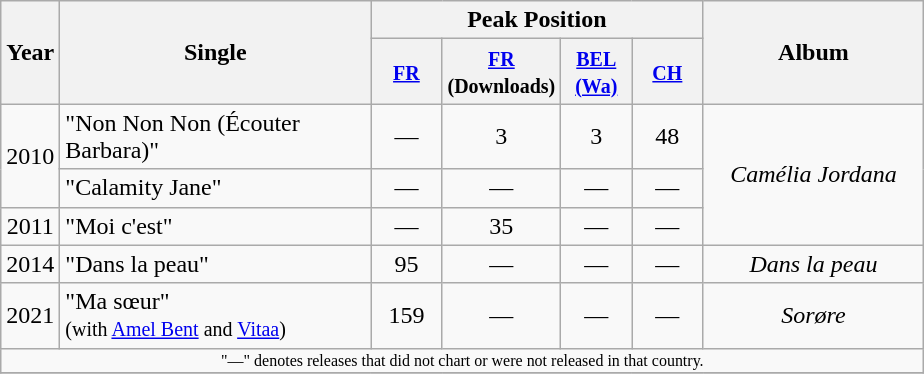<table class="wikitable" style="text-align:center;">
<tr>
<th align="center" rowspan="2">Year</th>
<th align="center" rowspan="2" width="200">Single</th>
<th align="center" colspan="4">Peak Position</th>
<th align="center" rowspan="2" width="140">Album</th>
</tr>
<tr>
<th width="40"><small><a href='#'>FR</a></small></th>
<th width="40"><small><a href='#'>FR</a> (Downloads)</small></th>
<th width="40"><small><a href='#'>BEL<br>(Wa)</a></small></th>
<th width="40"><small><a href='#'>CH</a></small></th>
</tr>
<tr>
<td align="center" rowspan="2">2010</td>
<td align="left">"Non Non Non (Écouter Barbara)"</td>
<td align="center">—</td>
<td align="center">3</td>
<td align="center">3</td>
<td align="center">48</td>
<td align="center" rowspan="3"><em>Camélia Jordana</em></td>
</tr>
<tr>
<td align="left">"Calamity Jane"</td>
<td align="center">—</td>
<td align="center">—</td>
<td align="center">—</td>
<td align="center">—</td>
</tr>
<tr>
<td align="center" rowspan="1">2011</td>
<td align="left">"Moi c'est"</td>
<td align="center">—</td>
<td align="center">35</td>
<td align="center">—</td>
<td align="center">—</td>
</tr>
<tr>
<td align="center" rowspan="1">2014</td>
<td align="left">"Dans la peau"</td>
<td align="center">95</td>
<td align="center">—</td>
<td align="center">—</td>
<td align="center">—</td>
<td align="center" rowspan="1"><em>Dans la peau</em></td>
</tr>
<tr>
<td align="center" rowspan="1">2021</td>
<td align="left">"Ma sœur"<br><small>(with <a href='#'>Amel Bent</a> and <a href='#'>Vitaa</a>)</small></td>
<td align="center">159</td>
<td align="center">—</td>
<td align="center">—</td>
<td align="center">—</td>
<td align="center" rowspan="1"><em>Sorøre</em></td>
</tr>
<tr>
<td align="center" colspan="16" style="font-size: 8pt">"—" denotes releases that did not chart or were not released in that country.</td>
</tr>
<tr>
</tr>
</table>
